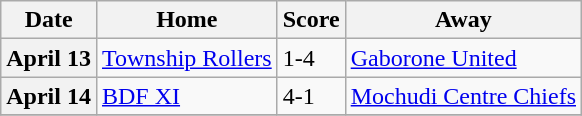<table class="wikitable sortable plainrowheaders">
<tr>
<th scope="col">Date</th>
<th scope="col">Home</th>
<th scope="col">Score</th>
<th scope="col">Away</th>
</tr>
<tr>
<th scope="row">April 13</th>
<td><a href='#'>Township Rollers</a></td>
<td>1-4</td>
<td><a href='#'>Gaborone United</a></td>
</tr>
<tr>
<th scope="row">April 14</th>
<td><a href='#'>BDF XI</a></td>
<td>4-1</td>
<td><a href='#'>Mochudi Centre Chiefs</a></td>
</tr>
<tr>
</tr>
</table>
